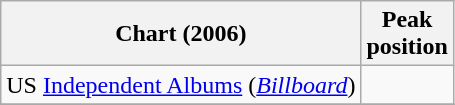<table class="wikitable sortable">
<tr>
<th>Chart (2006)</th>
<th>Peak<br>position</th>
</tr>
<tr>
<td>US <a href='#'>Independent Albums</a> (<em><a href='#'>Billboard</a></em>)</td>
<td></td>
</tr>
<tr>
</tr>
<tr>
</tr>
<tr>
</tr>
</table>
